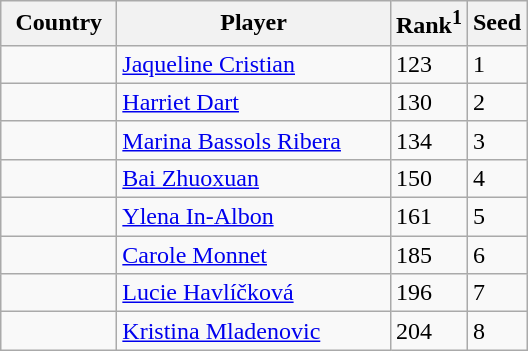<table class="sortable wikitable">
<tr>
<th width="70">Country</th>
<th width="175">Player</th>
<th>Rank<sup>1</sup></th>
<th>Seed</th>
</tr>
<tr>
<td></td>
<td><a href='#'>Jaqueline Cristian</a></td>
<td>123</td>
<td>1</td>
</tr>
<tr>
<td></td>
<td><a href='#'>Harriet Dart</a></td>
<td>130</td>
<td>2</td>
</tr>
<tr>
<td></td>
<td><a href='#'>Marina Bassols Ribera</a></td>
<td>134</td>
<td>3</td>
</tr>
<tr>
<td></td>
<td><a href='#'>Bai Zhuoxuan</a></td>
<td>150</td>
<td>4</td>
</tr>
<tr>
<td></td>
<td><a href='#'>Ylena In-Albon</a></td>
<td>161</td>
<td>5</td>
</tr>
<tr>
<td></td>
<td><a href='#'>Carole Monnet</a></td>
<td>185</td>
<td>6</td>
</tr>
<tr>
<td></td>
<td><a href='#'>Lucie Havlíčková</a></td>
<td>196</td>
<td>7</td>
</tr>
<tr>
<td></td>
<td><a href='#'>Kristina Mladenovic</a></td>
<td>204</td>
<td>8</td>
</tr>
</table>
